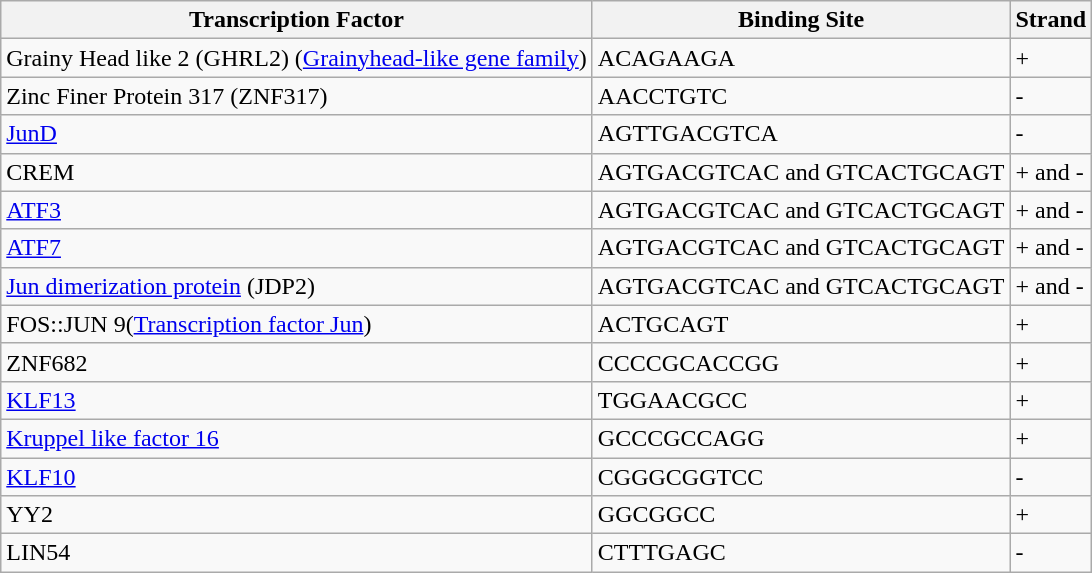<table class="wikitable">
<tr>
<th>Transcription Factor</th>
<th>Binding Site</th>
<th>Strand</th>
</tr>
<tr>
<td>Grainy Head like 2 (GHRL2) (<a href='#'>Grainyhead-like gene family</a>)</td>
<td>ACAGAAGA</td>
<td>+</td>
</tr>
<tr>
<td>Zinc Finer Protein 317 (ZNF317)</td>
<td>AACCTGTC</td>
<td>-</td>
</tr>
<tr>
<td><a href='#'>JunD</a></td>
<td>AGTTGACGTCA</td>
<td>-</td>
</tr>
<tr>
<td>CREM</td>
<td>AGTGACGTCAC and GTCACTGCAGT</td>
<td>+ and -</td>
</tr>
<tr>
<td><a href='#'>ATF3</a></td>
<td>AGTGACGTCAC and GTCACTGCAGT</td>
<td>+ and -</td>
</tr>
<tr>
<td><a href='#'>ATF7</a></td>
<td>AGTGACGTCAC and GTCACTGCAGT</td>
<td>+ and -</td>
</tr>
<tr>
<td><a href='#'>Jun dimerization protein</a> (JDP2)</td>
<td>AGTGACGTCAC and GTCACTGCAGT</td>
<td>+ and -</td>
</tr>
<tr>
<td>FOS::JUN 9(<a href='#'>Transcription factor Jun</a>)</td>
<td>ACTGCAGT</td>
<td>+</td>
</tr>
<tr>
<td>ZNF682</td>
<td>CCCCGCACCGG</td>
<td>+</td>
</tr>
<tr>
<td><a href='#'>KLF13</a></td>
<td>TGGAACGCC</td>
<td>+</td>
</tr>
<tr>
<td><a href='#'>Kruppel like factor 16</a></td>
<td>GCCCGCCAGG</td>
<td>+</td>
</tr>
<tr>
<td><a href='#'>KLF10</a></td>
<td>CGGGCGGTCC</td>
<td>-</td>
</tr>
<tr>
<td>YY2</td>
<td>GGCGGCC</td>
<td>+</td>
</tr>
<tr>
<td>LIN54</td>
<td>CTTTGAGC</td>
<td>-</td>
</tr>
</table>
